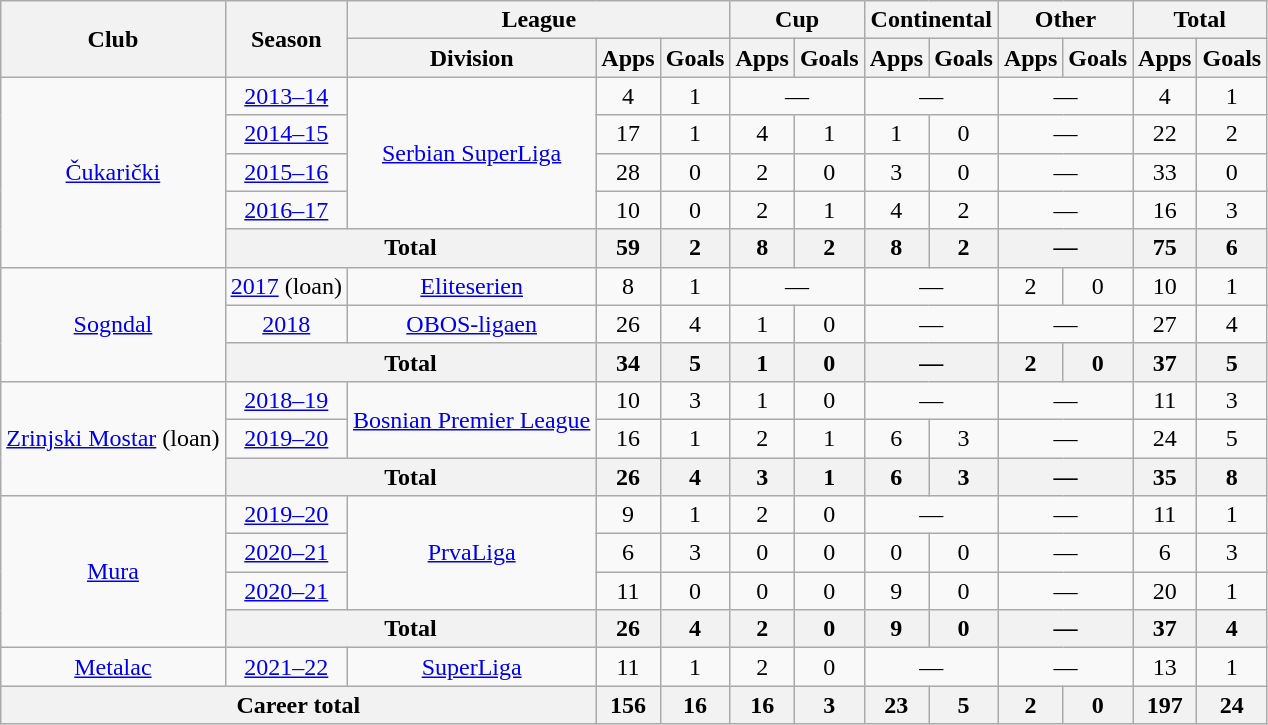<table class="wikitable" style="text-align:center">
<tr>
<th rowspan="2">Club</th>
<th rowspan="2">Season</th>
<th colspan="3">League</th>
<th colspan="2">Cup</th>
<th colspan="2">Continental</th>
<th colspan="2">Other</th>
<th colspan="2">Total</th>
</tr>
<tr>
<th>Division</th>
<th>Apps</th>
<th>Goals</th>
<th>Apps</th>
<th>Goals</th>
<th>Apps</th>
<th>Goals</th>
<th>Apps</th>
<th>Goals</th>
<th>Apps</th>
<th>Goals</th>
</tr>
<tr>
<td rowspan="5"><a href='#'>Čukarički</a></td>
<td><a href='#'>2013–14</a></td>
<td rowspan=4><a href='#'>Serbian SuperLiga</a></td>
<td>4</td>
<td>1</td>
<td colspan="2">—</td>
<td colspan="2">—</td>
<td colspan="2">—</td>
<td>4</td>
<td>1</td>
</tr>
<tr>
<td><a href='#'>2014–15</a></td>
<td>17</td>
<td>1</td>
<td>4</td>
<td>1</td>
<td>1</td>
<td>0</td>
<td colspan="2">—</td>
<td>22</td>
<td>2</td>
</tr>
<tr>
<td><a href='#'>2015–16</a></td>
<td>28</td>
<td>0</td>
<td>2</td>
<td>0</td>
<td>3</td>
<td>0</td>
<td colspan="2">—</td>
<td>33</td>
<td>0</td>
</tr>
<tr>
<td><a href='#'>2016–17</a></td>
<td>10</td>
<td>0</td>
<td>2</td>
<td>1</td>
<td>4</td>
<td>2</td>
<td colspan="2">—</td>
<td>16</td>
<td>3</td>
</tr>
<tr>
<th colspan="2">Total</th>
<th>59</th>
<th>2</th>
<th>8</th>
<th>2</th>
<th>8</th>
<th>2</th>
<th colspan="2">—</th>
<th>75</th>
<th>6</th>
</tr>
<tr>
<td rowspan="3"><a href='#'>Sogndal</a></td>
<td><a href='#'>2017</a> (loan)</td>
<td><a href='#'>Eliteserien</a></td>
<td>8</td>
<td>1</td>
<td colspan="2">—</td>
<td colspan="2">—</td>
<td>2</td>
<td>0</td>
<td>10</td>
<td>1</td>
</tr>
<tr>
<td><a href='#'>2018</a></td>
<td><a href='#'>OBOS-ligaen</a></td>
<td>26</td>
<td>4</td>
<td>1</td>
<td>0</td>
<td colspan="2">—</td>
<td colspan="2">—</td>
<td>27</td>
<td>4</td>
</tr>
<tr>
<th colspan="2">Total</th>
<th>34</th>
<th>5</th>
<th>1</th>
<th>0</th>
<th colspan="2">—</th>
<th>2</th>
<th>0</th>
<th>37</th>
<th>5</th>
</tr>
<tr>
<td rowspan="3"><a href='#'>Zrinjski Mostar</a> (loan)</td>
<td><a href='#'>2018–19</a></td>
<td rowspan=2><a href='#'>Bosnian Premier League</a></td>
<td>10</td>
<td>3</td>
<td>1</td>
<td>0</td>
<td colspan="2">—</td>
<td colspan="2">—</td>
<td>11</td>
<td>3</td>
</tr>
<tr>
<td><a href='#'>2019–20</a></td>
<td>16</td>
<td>1</td>
<td>2</td>
<td>1</td>
<td>6</td>
<td>3</td>
<td colspan="2">—</td>
<td>24</td>
<td>5</td>
</tr>
<tr>
<th colspan="2">Total</th>
<th>26</th>
<th>4</th>
<th>3</th>
<th>1</th>
<th>6</th>
<th>3</th>
<th colspan="2">—</th>
<th>35</th>
<th>8</th>
</tr>
<tr>
<td rowspan="4"><a href='#'>Mura</a></td>
<td><a href='#'>2019–20</a></td>
<td rowspan=3><a href='#'>PrvaLiga</a></td>
<td>9</td>
<td>1</td>
<td>2</td>
<td>0</td>
<td colspan="2">—</td>
<td colspan="2">—</td>
<td>11</td>
<td>1</td>
</tr>
<tr>
<td><a href='#'>2020–21</a></td>
<td>6</td>
<td>3</td>
<td>0</td>
<td>0</td>
<td>0</td>
<td>0</td>
<td colspan="2">—</td>
<td>6</td>
<td>3</td>
</tr>
<tr>
<td><a href='#'>2020–21</a></td>
<td>11</td>
<td>0</td>
<td>0</td>
<td>0</td>
<td>9</td>
<td>0</td>
<td colspan="2">—</td>
<td>20</td>
<td>1</td>
</tr>
<tr>
<th colspan="2">Total</th>
<th>26</th>
<th>4</th>
<th>2</th>
<th>0</th>
<th>9</th>
<th>0</th>
<th colspan="2">—</th>
<th>37</th>
<th>4</th>
</tr>
<tr>
<td><a href='#'>Metalac</a></td>
<td><a href='#'>2021–22</a></td>
<td><a href='#'>SuperLiga</a></td>
<td>11</td>
<td>1</td>
<td>2</td>
<td>0</td>
<td colspan="2">—</td>
<td colspan="2">—</td>
<td>13</td>
<td>1</td>
</tr>
<tr>
<th colspan="3">Career total</th>
<th>156</th>
<th>16</th>
<th>16</th>
<th>3</th>
<th>23</th>
<th>5</th>
<th>2</th>
<th>0</th>
<th>197</th>
<th>24</th>
</tr>
</table>
